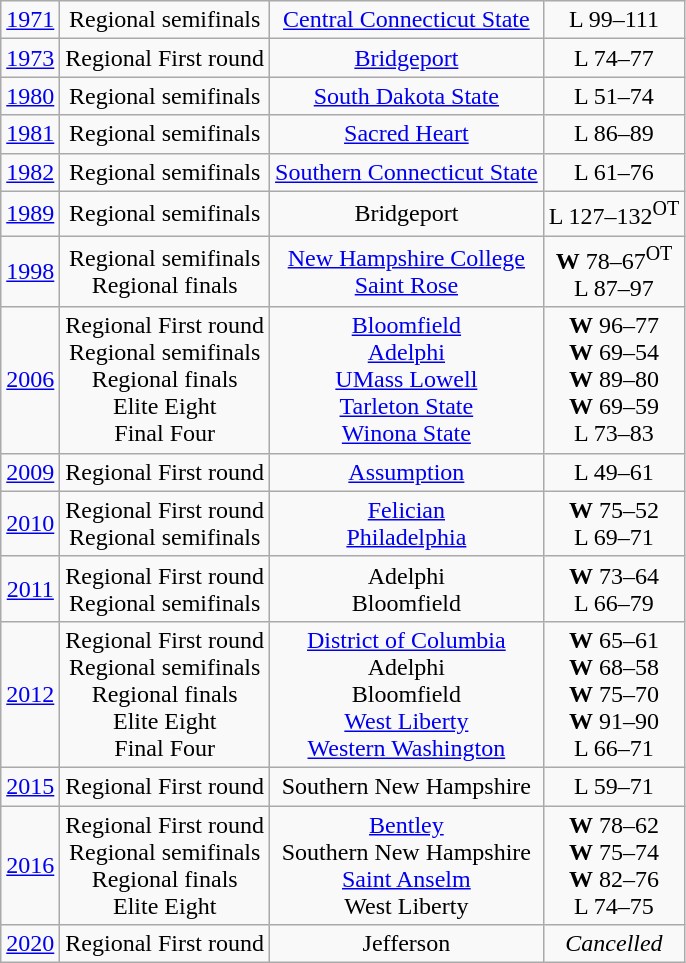<table class="wikitable">
<tr align="center">
<td><a href='#'>1971</a></td>
<td>Regional semifinals</td>
<td><a href='#'>Central Connecticut State</a></td>
<td>L 99–111</td>
</tr>
<tr align="center">
<td><a href='#'>1973</a></td>
<td>Regional First round</td>
<td><a href='#'>Bridgeport</a></td>
<td>L 74–77</td>
</tr>
<tr align="center">
<td><a href='#'>1980</a></td>
<td>Regional semifinals</td>
<td><a href='#'>South Dakota State</a></td>
<td>L 51–74</td>
</tr>
<tr align="center">
<td><a href='#'>1981</a></td>
<td>Regional semifinals</td>
<td><a href='#'>Sacred Heart</a></td>
<td>L 86–89</td>
</tr>
<tr align="center">
<td><a href='#'>1982</a></td>
<td>Regional semifinals</td>
<td><a href='#'>Southern Connecticut State</a></td>
<td>L 61–76</td>
</tr>
<tr align="center">
<td><a href='#'>1989</a></td>
<td>Regional semifinals</td>
<td>Bridgeport</td>
<td>L 127–132<sup>OT</sup></td>
</tr>
<tr align="center">
<td><a href='#'>1998</a></td>
<td>Regional semifinals<br>Regional finals</td>
<td><a href='#'>New Hampshire College</a><br><a href='#'>Saint Rose</a></td>
<td><strong>W</strong> 78–67<sup>OT</sup><br>L 87–97</td>
</tr>
<tr align="center">
<td><a href='#'>2006</a></td>
<td>Regional First round<br>Regional semifinals<br>Regional finals<br>Elite Eight<br>Final Four</td>
<td><a href='#'>Bloomfield</a><br><a href='#'>Adelphi</a><br><a href='#'>UMass Lowell</a><br><a href='#'>Tarleton State</a><br><a href='#'>Winona State</a></td>
<td><strong>W</strong> 96–77<br><strong>W</strong> 69–54<br><strong>W</strong> 89–80<br><strong>W</strong> 69–59<br>L 73–83</td>
</tr>
<tr align="center">
<td><a href='#'>2009</a></td>
<td>Regional First round</td>
<td><a href='#'>Assumption</a></td>
<td>L 49–61</td>
</tr>
<tr align="center">
<td><a href='#'>2010</a></td>
<td>Regional First round<br>Regional semifinals</td>
<td><a href='#'>Felician</a><br><a href='#'>Philadelphia</a></td>
<td><strong>W</strong> 75–52<br>L 69–71</td>
</tr>
<tr align="center">
<td><a href='#'>2011</a></td>
<td>Regional First round<br>Regional semifinals</td>
<td>Adelphi<br>Bloomfield</td>
<td><strong>W</strong> 73–64<br>L 66–79</td>
</tr>
<tr align="center">
<td><a href='#'>2012</a></td>
<td>Regional First round<br>Regional semifinals<br>Regional finals<br>Elite Eight<br>Final Four</td>
<td><a href='#'>District of Columbia</a><br>Adelphi<br>Bloomfield<br><a href='#'>West Liberty</a><br><a href='#'>Western Washington</a></td>
<td><strong>W</strong> 65–61<br><strong>W</strong> 68–58<br><strong>W</strong> 75–70<br><strong>W</strong> 91–90<br>L 66–71</td>
</tr>
<tr align="center">
<td><a href='#'>2015</a></td>
<td>Regional First round</td>
<td>Southern New Hampshire</td>
<td>L 59–71</td>
</tr>
<tr align="center">
<td><a href='#'>2016</a></td>
<td>Regional First round<br>Regional semifinals<br>Regional finals<br>Elite Eight</td>
<td><a href='#'>Bentley</a><br>Southern New Hampshire<br><a href='#'>Saint Anselm</a><br>West Liberty</td>
<td><strong>W</strong> 78–62<br><strong>W</strong> 75–74<br><strong>W</strong> 82–76<br>L 74–75</td>
</tr>
<tr align="center">
<td><a href='#'>2020</a></td>
<td>Regional First round</td>
<td>Jefferson</td>
<td><em>Cancelled</em></td>
</tr>
</table>
